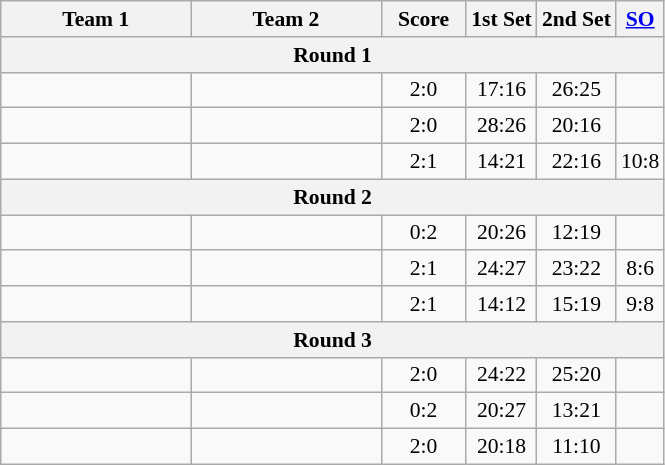<table class="wikitable" style="text-align: center; font-size:90% ">
<tr>
<th align="right" width="120">Team 1</th>
<th align="left" width="120">Team 2</th>
<th width="50">Score</th>
<th>1st Set</th>
<th>2nd Set</th>
<th><a href='#'>SO</a></th>
</tr>
<tr>
<th colspan="6">Round 1</th>
</tr>
<tr>
<td align="right"></td>
<td align="left"></td>
<td align="center">2:0</td>
<td>17:16</td>
<td>26:25</td>
<td></td>
</tr>
<tr>
<td align="right"></td>
<td align="left"></td>
<td align="center">2:0</td>
<td>28:26</td>
<td>20:16</td>
<td></td>
</tr>
<tr>
<td align="right"></td>
<td align="left"></td>
<td align="center">2:1</td>
<td>14:21</td>
<td>22:16</td>
<td>10:8</td>
</tr>
<tr>
<th colspan="6">Round 2</th>
</tr>
<tr>
<td align="right"></td>
<td align="left"></td>
<td align="center">0:2</td>
<td>20:26</td>
<td>12:19</td>
<td></td>
</tr>
<tr>
<td align="right"></td>
<td align="left"></td>
<td align="center">2:1</td>
<td>24:27</td>
<td>23:22</td>
<td>8:6</td>
</tr>
<tr>
<td align="right"></td>
<td align="left"></td>
<td align="center">2:1</td>
<td>14:12</td>
<td>15:19</td>
<td>9:8</td>
</tr>
<tr>
<th colspan="6">Round 3</th>
</tr>
<tr>
<td align="right"></td>
<td align="left"></td>
<td align="center">2:0</td>
<td>24:22</td>
<td>25:20</td>
<td></td>
</tr>
<tr>
<td align="right"></td>
<td align="left"></td>
<td align="center">0:2</td>
<td>20:27</td>
<td>13:21</td>
<td></td>
</tr>
<tr>
<td align="right"></td>
<td align="left"></td>
<td align="center">2:0</td>
<td>20:18</td>
<td>11:10</td>
<td></td>
</tr>
</table>
